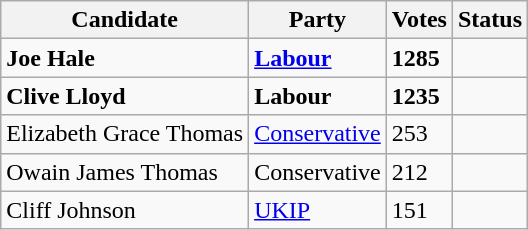<table class="wikitable sortable">
<tr>
<th>Candidate</th>
<th>Party</th>
<th>Votes</th>
<th>Status</th>
</tr>
<tr>
<td><strong>Joe Hale</strong></td>
<td><strong><a href='#'>Labour</a></strong></td>
<td><strong>1285</strong></td>
<td></td>
</tr>
<tr>
<td><strong>Clive Lloyd</strong></td>
<td><strong>Labour</strong></td>
<td><strong>1235</strong></td>
<td></td>
</tr>
<tr>
<td>Elizabeth Grace Thomas</td>
<td><a href='#'>Conservative</a></td>
<td>253</td>
<td></td>
</tr>
<tr>
<td>Owain James Thomas</td>
<td>Conservative</td>
<td>212</td>
<td></td>
</tr>
<tr>
<td>Cliff Johnson</td>
<td><a href='#'>UKIP</a></td>
<td>151</td>
<td></td>
</tr>
</table>
